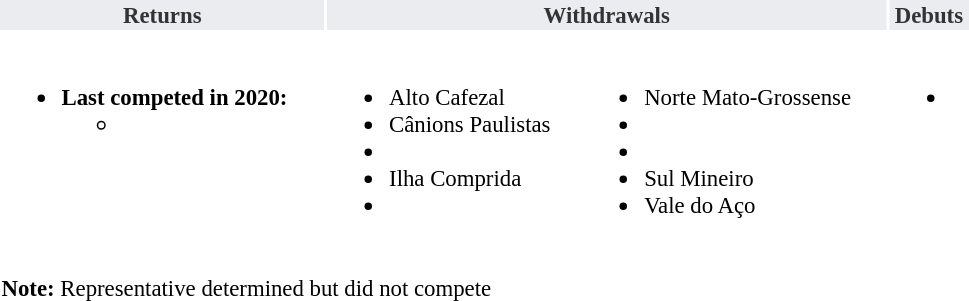<table width = 650px style="font-size: 95%">
<tr>
<th style = "background: #eaecf0; color:#333333; ">Returns</th>
<th colspan = "2" style = "background: #eaecf0; color:#333333; ">Withdrawals</th>
<th style = "background: #eaecf0; color:#333333; ">Debuts</th>
</tr>
<tr>
<td valign = "top"><br><ul><li><strong>Last competed in 2020:</strong><ul><li></li></ul></li></ul></td>
<td valign = "top"><br><ul><li> Alto Cafezal</li><li> Cânions Paulistas</li><li></li><li> Ilha Comprida</li><li></li></ul></td>
<td valign = "top"><br><ul><li> Norte Mato-Grossense</li><li></li><li></li><li> Sul Mineiro</li><li> Vale do Aço</li></ul></td>
<td valign = "top"><br><ul><li></li></ul></td>
</tr>
<tr>
<td colspan=4><br><strong>Note:</strong>  Representative determined but did not compete</td>
</tr>
</table>
